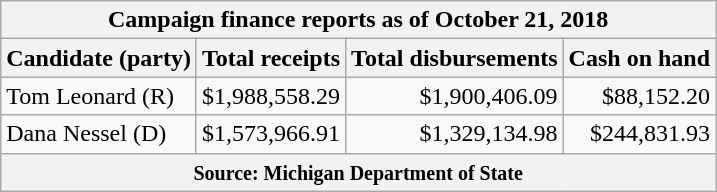<table class="wikitable sortable">
<tr>
<th colspan=4>Campaign finance reports as of October 21, 2018</th>
</tr>
<tr style="text-align:center;">
<th>Candidate (party)</th>
<th>Total receipts</th>
<th>Total disbursements</th>
<th>Cash on hand</th>
</tr>
<tr>
<td>Tom Leonard (R)</td>
<td align="right">$1,988,558.29</td>
<td align="right">$1,900,406.09</td>
<td align="right">$88,152.20</td>
</tr>
<tr>
<td>Dana Nessel (D)</td>
<td align="right">$1,573,966.91</td>
<td align="right">$1,329,134.98</td>
<td align="right">$244,831.93</td>
</tr>
<tr>
<th colspan="4"><small>Source: Michigan Department of State</small></th>
</tr>
</table>
